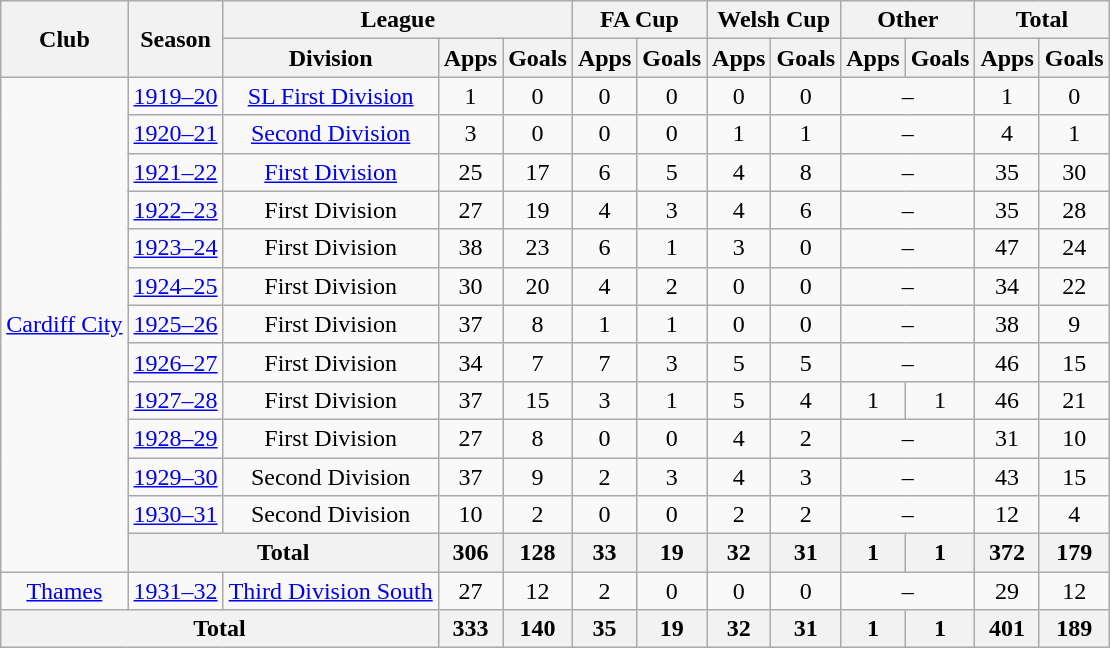<table class="wikitable" style="text-align:center">
<tr>
<th rowspan="2">Club</th>
<th rowspan="2">Season</th>
<th colspan="3">League</th>
<th colspan="2">FA Cup</th>
<th colspan="2">Welsh Cup</th>
<th colspan="2">Other</th>
<th colspan="2">Total</th>
</tr>
<tr>
<th>Division</th>
<th>Apps</th>
<th>Goals</th>
<th>Apps</th>
<th>Goals</th>
<th>Apps</th>
<th>Goals</th>
<th>Apps</th>
<th>Goals</th>
<th>Apps</th>
<th>Goals</th>
</tr>
<tr>
<td rowspan="13"><a href='#'>Cardiff City</a></td>
<td><a href='#'>1919–20</a></td>
<td><a href='#'>SL First Division</a></td>
<td>1</td>
<td>0</td>
<td>0</td>
<td>0</td>
<td>0</td>
<td>0</td>
<td colspan=2>–</td>
<td>1</td>
<td>0</td>
</tr>
<tr>
<td><a href='#'>1920–21</a></td>
<td><a href='#'>Second Division</a></td>
<td>3</td>
<td>0</td>
<td>0</td>
<td>0</td>
<td>1</td>
<td>1</td>
<td colspan=2>–</td>
<td>4</td>
<td>1</td>
</tr>
<tr>
<td><a href='#'>1921–22</a></td>
<td><a href='#'>First Division</a></td>
<td>25</td>
<td>17</td>
<td>6</td>
<td>5</td>
<td>4</td>
<td>8</td>
<td colspan=2>–</td>
<td>35</td>
<td>30</td>
</tr>
<tr>
<td><a href='#'>1922–23</a></td>
<td>First Division</td>
<td>27</td>
<td>19</td>
<td>4</td>
<td>3</td>
<td>4</td>
<td>6</td>
<td colspan=2>–</td>
<td>35</td>
<td>28</td>
</tr>
<tr>
<td><a href='#'>1923–24</a></td>
<td>First Division</td>
<td>38</td>
<td>23</td>
<td>6</td>
<td>1</td>
<td>3</td>
<td>0</td>
<td colspan=2>–</td>
<td>47</td>
<td>24</td>
</tr>
<tr>
<td><a href='#'>1924–25</a></td>
<td>First Division</td>
<td>30</td>
<td>20</td>
<td>4</td>
<td>2</td>
<td>0</td>
<td>0</td>
<td colspan=2>–</td>
<td>34</td>
<td>22</td>
</tr>
<tr>
<td><a href='#'>1925–26</a></td>
<td>First Division</td>
<td>37</td>
<td>8</td>
<td>1</td>
<td>1</td>
<td>0</td>
<td>0</td>
<td colspan=2>–</td>
<td>38</td>
<td>9</td>
</tr>
<tr>
<td><a href='#'>1926–27</a></td>
<td>First Division</td>
<td>34</td>
<td>7</td>
<td>7</td>
<td>3</td>
<td>5</td>
<td>5</td>
<td colspan=2>–</td>
<td>46</td>
<td>15</td>
</tr>
<tr>
<td><a href='#'>1927–28</a></td>
<td>First Division</td>
<td>37</td>
<td>15</td>
<td>3</td>
<td>1</td>
<td>5</td>
<td>4</td>
<td>1</td>
<td>1</td>
<td>46</td>
<td>21</td>
</tr>
<tr>
<td><a href='#'>1928–29</a></td>
<td>First Division</td>
<td>27</td>
<td>8</td>
<td>0</td>
<td>0</td>
<td>4</td>
<td>2</td>
<td colspan=2>–</td>
<td>31</td>
<td>10</td>
</tr>
<tr>
<td><a href='#'>1929–30</a></td>
<td>Second Division</td>
<td>37</td>
<td>9</td>
<td>2</td>
<td>3</td>
<td>4</td>
<td>3</td>
<td colspan=2>–</td>
<td>43</td>
<td>15</td>
</tr>
<tr>
<td><a href='#'>1930–31</a></td>
<td>Second Division</td>
<td>10</td>
<td>2</td>
<td>0</td>
<td>0</td>
<td>2</td>
<td>2</td>
<td colspan=2>–</td>
<td>12</td>
<td>4</td>
</tr>
<tr>
<th colspan="2">Total</th>
<th>306</th>
<th>128</th>
<th>33</th>
<th>19</th>
<th>32</th>
<th>31</th>
<th>1</th>
<th>1</th>
<th>372</th>
<th>179</th>
</tr>
<tr>
<td><a href='#'>Thames</a></td>
<td><a href='#'>1931–32</a></td>
<td><a href='#'>Third Division South</a></td>
<td>27</td>
<td>12</td>
<td>2</td>
<td>0</td>
<td>0</td>
<td>0</td>
<td colspan=2>–</td>
<td>29</td>
<td>12</td>
</tr>
<tr>
<th colspan="3">Total</th>
<th>333</th>
<th>140</th>
<th>35</th>
<th>19</th>
<th>32</th>
<th>31</th>
<th>1</th>
<th>1</th>
<th>401</th>
<th>189</th>
</tr>
</table>
